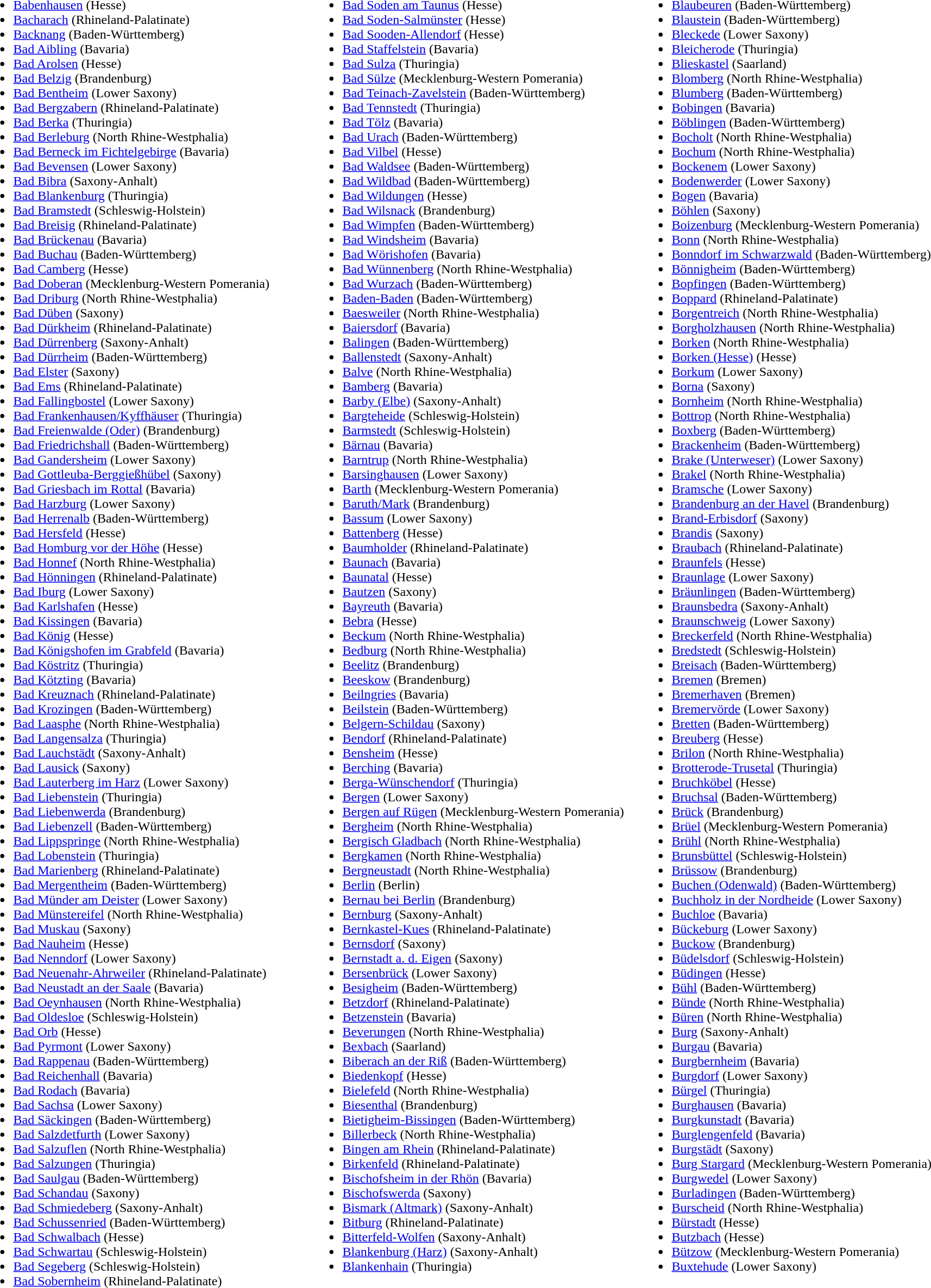<table>
<tr>
<td colspan="3"></td>
</tr>
<tr ---->
<td width="400" valign="top"><br><ul><li><a href='#'>Babenhausen</a> (Hesse)</li><li><a href='#'>Bacharach</a> (Rhineland-Palatinate)</li><li><a href='#'>Backnang</a> (Baden-Württemberg)</li><li><a href='#'>Bad Aibling</a> (Bavaria)</li><li><a href='#'>Bad Arolsen</a> (Hesse)</li><li><a href='#'>Bad Belzig</a> (Brandenburg)</li><li><a href='#'>Bad Bentheim</a> (Lower Saxony)</li><li><a href='#'>Bad Bergzabern</a> (Rhineland-Palatinate)</li><li><a href='#'>Bad Berka</a> (Thuringia)</li><li><a href='#'>Bad Berleburg</a> (North Rhine-Westphalia)</li><li><a href='#'>Bad Berneck im Fichtelgebirge</a> (Bavaria)</li><li><a href='#'>Bad Bevensen</a> (Lower Saxony)</li><li><a href='#'>Bad Bibra</a> (Saxony-Anhalt)</li><li><a href='#'>Bad Blankenburg</a> (Thuringia)</li><li><a href='#'>Bad Bramstedt</a> (Schleswig-Holstein)</li><li><a href='#'>Bad Breisig</a> (Rhineland-Palatinate)</li><li><a href='#'>Bad Brückenau</a> (Bavaria)</li><li><a href='#'>Bad Buchau</a> (Baden-Württemberg)</li><li><a href='#'>Bad Camberg</a> (Hesse)</li><li><a href='#'>Bad Doberan</a> (Mecklenburg-Western Pomerania)</li><li><a href='#'>Bad Driburg</a> (North Rhine-Westphalia)</li><li><a href='#'>Bad Düben</a> (Saxony)</li><li><a href='#'>Bad Dürkheim</a> (Rhineland-Palatinate)</li><li><a href='#'>Bad Dürrenberg</a> (Saxony-Anhalt)</li><li><a href='#'>Bad Dürrheim</a> (Baden-Württemberg)</li><li><a href='#'>Bad Elster</a> (Saxony)</li><li><a href='#'>Bad Ems</a> (Rhineland-Palatinate)</li><li><a href='#'>Bad Fallingbostel</a> (Lower Saxony)</li><li><a href='#'>Bad Frankenhausen/Kyffhäuser</a> (Thuringia)</li><li><a href='#'>Bad Freienwalde (Oder)</a> (Brandenburg)</li><li><a href='#'>Bad Friedrichshall</a> (Baden-Württemberg)</li><li><a href='#'>Bad Gandersheim</a> (Lower Saxony)</li><li><a href='#'>Bad Gottleuba-Berggießhübel</a> (Saxony)</li><li><a href='#'>Bad Griesbach im Rottal</a> (Bavaria)</li><li><a href='#'>Bad Harzburg</a> (Lower Saxony)</li><li><a href='#'>Bad Herrenalb</a> (Baden-Württemberg)</li><li><a href='#'>Bad Hersfeld</a> (Hesse)</li><li><a href='#'>Bad Homburg vor der Höhe</a> (Hesse)</li><li><a href='#'>Bad Honnef</a> (North Rhine-Westphalia)</li><li><a href='#'>Bad Hönningen</a> (Rhineland-Palatinate)</li><li><a href='#'>Bad Iburg</a> (Lower Saxony)</li><li><a href='#'>Bad Karlshafen</a> (Hesse)</li><li><a href='#'>Bad Kissingen</a> (Bavaria)</li><li><a href='#'>Bad König</a> (Hesse)</li><li><a href='#'>Bad Königshofen im Grabfeld</a> (Bavaria)</li><li><a href='#'>Bad Köstritz</a> (Thuringia)</li><li><a href='#'>Bad Kötzting</a> (Bavaria)</li><li><a href='#'>Bad Kreuznach</a> (Rhineland-Palatinate)</li><li><a href='#'>Bad Krozingen</a> (Baden-Württemberg)</li><li><a href='#'>Bad Laasphe</a> (North Rhine-Westphalia)</li><li><a href='#'>Bad Langensalza</a> (Thuringia)</li><li><a href='#'>Bad Lauchstädt</a> (Saxony-Anhalt)</li><li><a href='#'>Bad Lausick</a> (Saxony)</li><li><a href='#'>Bad Lauterberg im Harz</a> (Lower Saxony)</li><li><a href='#'>Bad Liebenstein</a> (Thuringia)</li><li><a href='#'>Bad Liebenwerda</a> (Brandenburg)</li><li><a href='#'>Bad Liebenzell</a> (Baden-Württemberg)</li><li><a href='#'>Bad Lippspringe</a> (North Rhine-Westphalia)</li><li><a href='#'>Bad Lobenstein</a> (Thuringia)</li><li><a href='#'>Bad Marienberg</a> (Rhineland-Palatinate)</li><li><a href='#'>Bad Mergentheim</a> (Baden-Württemberg)</li><li><a href='#'>Bad Münder am Deister</a> (Lower Saxony)</li><li><a href='#'>Bad Münstereifel</a> (North Rhine-Westphalia)</li><li><a href='#'>Bad Muskau</a> (Saxony)</li><li><a href='#'>Bad Nauheim</a> (Hesse)</li><li><a href='#'>Bad Nenndorf</a> (Lower Saxony)</li><li><a href='#'>Bad Neuenahr-Ahrweiler</a> (Rhineland-Palatinate)</li><li><a href='#'>Bad Neustadt an der Saale</a> (Bavaria)</li><li><a href='#'>Bad Oeynhausen</a> (North Rhine-Westphalia)</li><li><a href='#'>Bad Oldesloe</a> (Schleswig-Holstein)</li><li><a href='#'>Bad Orb</a> (Hesse)</li><li><a href='#'>Bad Pyrmont</a> (Lower Saxony)</li><li><a href='#'>Bad Rappenau</a> (Baden-Württemberg)</li><li><a href='#'>Bad Reichenhall</a> (Bavaria)</li><li><a href='#'>Bad Rodach</a> (Bavaria)</li><li><a href='#'>Bad Sachsa</a> (Lower Saxony)</li><li><a href='#'>Bad Säckingen</a> (Baden-Württemberg)</li><li><a href='#'>Bad Salzdetfurth</a> (Lower Saxony)</li><li><a href='#'>Bad Salzuflen</a> (North Rhine-Westphalia)</li><li><a href='#'>Bad Salzungen</a> (Thuringia)</li><li><a href='#'>Bad Saulgau</a> (Baden-Württemberg)</li><li><a href='#'>Bad Schandau</a> (Saxony)</li><li><a href='#'>Bad Schmiedeberg</a> (Saxony-Anhalt)</li><li><a href='#'>Bad Schussenried</a> (Baden-Württemberg)</li><li><a href='#'>Bad Schwalbach</a> (Hesse)</li><li><a href='#'>Bad Schwartau</a> (Schleswig-Holstein)</li><li><a href='#'>Bad Segeberg</a> (Schleswig-Holstein)</li><li><a href='#'>Bad Sobernheim</a> (Rhineland-Palatinate)</li></ul></td>
<td width="400" valign="top"><br><ul><li><a href='#'>Bad Soden am Taunus</a> (Hesse)</li><li><a href='#'>Bad Soden-Salmünster</a> (Hesse)</li><li><a href='#'>Bad Sooden-Allendorf</a> (Hesse)</li><li><a href='#'>Bad Staffelstein</a> (Bavaria)</li><li><a href='#'>Bad Sulza</a> (Thuringia)</li><li><a href='#'>Bad Sülze</a> (Mecklenburg-Western Pomerania)</li><li><a href='#'>Bad Teinach-Zavelstein</a> (Baden-Württemberg)</li><li><a href='#'>Bad Tennstedt</a> (Thuringia)</li><li><a href='#'>Bad Tölz</a> (Bavaria)</li><li><a href='#'>Bad Urach</a> (Baden-Württemberg)</li><li><a href='#'>Bad Vilbel</a> (Hesse)</li><li><a href='#'>Bad Waldsee</a> (Baden-Württemberg)</li><li><a href='#'>Bad Wildbad</a> (Baden-Württemberg)</li><li><a href='#'>Bad Wildungen</a> (Hesse)</li><li><a href='#'>Bad Wilsnack</a> (Brandenburg)</li><li><a href='#'>Bad Wimpfen</a> (Baden-Württemberg)</li><li><a href='#'>Bad Windsheim</a> (Bavaria)</li><li><a href='#'>Bad Wörishofen</a> (Bavaria)</li><li><a href='#'>Bad Wünnenberg</a> (North Rhine-Westphalia)</li><li><a href='#'>Bad Wurzach</a> (Baden-Württemberg)</li><li><a href='#'>Baden-Baden</a> (Baden-Württemberg)</li><li><a href='#'>Baesweiler</a> (North Rhine-Westphalia)</li><li><a href='#'>Baiersdorf</a> (Bavaria)</li><li><a href='#'>Balingen</a> (Baden-Württemberg)</li><li><a href='#'>Ballenstedt</a> (Saxony-Anhalt)</li><li><a href='#'>Balve</a> (North Rhine-Westphalia)</li><li><a href='#'>Bamberg</a> (Bavaria)</li><li><a href='#'>Barby (Elbe)</a> (Saxony-Anhalt)</li><li><a href='#'>Bargteheide</a> (Schleswig-Holstein)</li><li><a href='#'>Barmstedt</a> (Schleswig-Holstein)</li><li><a href='#'>Bärnau</a> (Bavaria)</li><li><a href='#'>Barntrup</a> (North Rhine-Westphalia)</li><li><a href='#'>Barsinghausen</a> (Lower Saxony)</li><li><a href='#'>Barth</a> (Mecklenburg-Western Pomerania)</li><li><a href='#'>Baruth/Mark</a> (Brandenburg)</li><li><a href='#'>Bassum</a> (Lower Saxony)</li><li><a href='#'>Battenberg</a> (Hesse)</li><li><a href='#'>Baumholder</a> (Rhineland-Palatinate)</li><li><a href='#'>Baunach</a> (Bavaria)</li><li><a href='#'>Baunatal</a> (Hesse)</li><li><a href='#'>Bautzen</a> (Saxony)</li><li><a href='#'>Bayreuth</a> (Bavaria)</li><li><a href='#'>Bebra</a> (Hesse)</li><li><a href='#'>Beckum</a> (North Rhine-Westphalia)</li><li><a href='#'>Bedburg</a> (North Rhine-Westphalia)</li><li><a href='#'>Beelitz</a> (Brandenburg)</li><li><a href='#'>Beeskow</a> (Brandenburg)</li><li><a href='#'>Beilngries</a> (Bavaria)</li><li><a href='#'>Beilstein</a> (Baden-Württemberg)</li><li><a href='#'>Belgern-Schildau</a> (Saxony)</li><li><a href='#'>Bendorf</a> (Rhineland-Palatinate)</li><li><a href='#'>Bensheim</a> (Hesse)</li><li><a href='#'>Berching</a> (Bavaria)</li><li><a href='#'>Berga-Wünschendorf</a> (Thuringia)</li><li><a href='#'>Bergen</a> (Lower Saxony)</li><li><a href='#'>Bergen auf Rügen</a> (Mecklenburg-Western Pomerania)</li><li><a href='#'>Bergheim</a> (North Rhine-Westphalia)</li><li><a href='#'>Bergisch Gladbach</a> (North Rhine-Westphalia)</li><li><a href='#'>Bergkamen</a> (North Rhine-Westphalia)</li><li><a href='#'>Bergneustadt</a> (North Rhine-Westphalia)</li><li><a href='#'>Berlin</a> (Berlin)</li><li><a href='#'>Bernau bei Berlin</a> (Brandenburg)</li><li><a href='#'>Bernburg</a> (Saxony-Anhalt)</li><li><a href='#'>Bernkastel-Kues</a> (Rhineland-Palatinate)</li><li><a href='#'>Bernsdorf</a> (Saxony)</li><li><a href='#'>Bernstadt a. d. Eigen</a> (Saxony)</li><li><a href='#'>Bersenbrück</a> (Lower Saxony)</li><li><a href='#'>Besigheim</a> (Baden-Württemberg)</li><li><a href='#'>Betzdorf</a> (Rhineland-Palatinate)</li><li><a href='#'>Betzenstein</a> (Bavaria)</li><li><a href='#'>Beverungen</a> (North Rhine-Westphalia)</li><li><a href='#'>Bexbach</a> (Saarland)</li><li><a href='#'>Biberach an der Riß</a> (Baden-Württemberg)</li><li><a href='#'>Biedenkopf</a> (Hesse)</li><li><a href='#'>Bielefeld</a> (North Rhine-Westphalia)</li><li><a href='#'>Biesenthal</a> (Brandenburg)</li><li><a href='#'>Bietigheim-Bissingen</a> (Baden-Württemberg)</li><li><a href='#'>Billerbeck</a> (North Rhine-Westphalia)</li><li><a href='#'>Bingen am Rhein</a> (Rhineland-Palatinate)</li><li><a href='#'>Birkenfeld</a> (Rhineland-Palatinate)</li><li><a href='#'>Bischofsheim in der Rhön</a> (Bavaria)</li><li><a href='#'>Bischofswerda</a> (Saxony)</li><li><a href='#'>Bismark (Altmark)</a> (Saxony-Anhalt)</li><li><a href='#'>Bitburg</a> (Rhineland-Palatinate)</li><li><a href='#'>Bitterfeld-Wolfen</a> (Saxony-Anhalt)</li><li><a href='#'>Blankenburg (Harz)</a> (Saxony-Anhalt)</li><li><a href='#'>Blankenhain</a> (Thuringia)</li></ul></td>
<td width="400" valign="top"><br><ul><li><a href='#'>Blaubeuren</a> (Baden-Württemberg)</li><li><a href='#'>Blaustein</a> (Baden-Württemberg)</li><li><a href='#'>Bleckede</a> (Lower Saxony)</li><li><a href='#'>Bleicherode</a> (Thuringia)</li><li><a href='#'>Blieskastel</a> (Saarland)</li><li><a href='#'>Blomberg</a> (North Rhine-Westphalia)</li><li><a href='#'>Blumberg</a> (Baden-Württemberg)</li><li><a href='#'>Bobingen</a> (Bavaria)</li><li><a href='#'>Böblingen</a> (Baden-Württemberg)</li><li><a href='#'>Bocholt</a> (North Rhine-Westphalia)</li><li><a href='#'>Bochum</a> (North Rhine-Westphalia)</li><li><a href='#'>Bockenem</a> (Lower Saxony)</li><li><a href='#'>Bodenwerder</a> (Lower Saxony)</li><li><a href='#'>Bogen</a> (Bavaria)</li><li><a href='#'>Böhlen</a> (Saxony)</li><li><a href='#'>Boizenburg</a> (Mecklenburg-Western Pomerania)</li><li><a href='#'>Bonn</a> (North Rhine-Westphalia)</li><li><a href='#'>Bonndorf im Schwarzwald</a> (Baden-Württemberg)</li><li><a href='#'>Bönnigheim</a> (Baden-Württemberg)</li><li><a href='#'>Bopfingen</a> (Baden-Württemberg)</li><li><a href='#'>Boppard</a> (Rhineland-Palatinate)</li><li><a href='#'>Borgentreich</a> (North Rhine-Westphalia)</li><li><a href='#'>Borgholzhausen</a> (North Rhine-Westphalia)</li><li><a href='#'>Borken</a> (North Rhine-Westphalia)</li><li><a href='#'>Borken (Hesse)</a> (Hesse)</li><li><a href='#'>Borkum</a> (Lower Saxony)</li><li><a href='#'>Borna</a> (Saxony)</li><li><a href='#'>Bornheim</a> (North Rhine-Westphalia)</li><li><a href='#'>Bottrop</a> (North Rhine-Westphalia)</li><li><a href='#'>Boxberg</a> (Baden-Württemberg)</li><li><a href='#'>Brackenheim</a> (Baden-Württemberg)</li><li><a href='#'>Brake (Unterweser)</a> (Lower Saxony)</li><li><a href='#'>Brakel</a> (North Rhine-Westphalia)</li><li><a href='#'>Bramsche</a> (Lower Saxony)</li><li><a href='#'>Brandenburg an der Havel</a> (Brandenburg)</li><li><a href='#'>Brand-Erbisdorf</a> (Saxony)</li><li><a href='#'>Brandis</a> (Saxony)</li><li><a href='#'>Braubach</a> (Rhineland-Palatinate)</li><li><a href='#'>Braunfels</a> (Hesse)</li><li><a href='#'>Braunlage</a> (Lower Saxony)</li><li><a href='#'>Bräunlingen</a> (Baden-Württemberg)</li><li><a href='#'>Braunsbedra</a> (Saxony-Anhalt)</li><li><a href='#'>Braunschweig</a> (Lower Saxony)</li><li><a href='#'>Breckerfeld</a> (North Rhine-Westphalia)</li><li><a href='#'>Bredstedt</a> (Schleswig-Holstein)</li><li><a href='#'>Breisach</a> (Baden-Württemberg)</li><li><a href='#'>Bremen</a> (Bremen)</li><li><a href='#'>Bremerhaven</a> (Bremen)</li><li><a href='#'>Bremervörde</a> (Lower Saxony)</li><li><a href='#'>Bretten</a> (Baden-Württemberg)</li><li><a href='#'>Breuberg</a> (Hesse)</li><li><a href='#'>Brilon</a> (North Rhine-Westphalia)</li><li><a href='#'>Brotterode-Trusetal</a> (Thuringia)</li><li><a href='#'>Bruchköbel</a> (Hesse)</li><li><a href='#'>Bruchsal</a> (Baden-Württemberg)</li><li><a href='#'>Brück</a> (Brandenburg)</li><li><a href='#'>Brüel</a> (Mecklenburg-Western Pomerania)</li><li><a href='#'>Brühl</a> (North Rhine-Westphalia)</li><li><a href='#'>Brunsbüttel</a> (Schleswig-Holstein)</li><li><a href='#'>Brüssow</a> (Brandenburg)</li><li><a href='#'>Buchen (Odenwald)</a> (Baden-Württemberg)</li><li><a href='#'>Buchholz in der Nordheide</a> (Lower Saxony)</li><li><a href='#'>Buchloe</a> (Bavaria)</li><li><a href='#'>Bückeburg</a> (Lower Saxony)</li><li><a href='#'>Buckow</a> (Brandenburg)</li><li><a href='#'>Büdelsdorf</a> (Schleswig-Holstein)</li><li><a href='#'>Büdingen</a> (Hesse)</li><li><a href='#'>Bühl</a> (Baden-Württemberg)</li><li><a href='#'>Bünde</a> (North Rhine-Westphalia)</li><li><a href='#'>Büren</a> (North Rhine-Westphalia)</li><li><a href='#'>Burg</a> (Saxony-Anhalt)</li><li><a href='#'>Burgau</a> (Bavaria)</li><li><a href='#'>Burgbernheim</a> (Bavaria)</li><li><a href='#'>Burgdorf</a> (Lower Saxony)</li><li><a href='#'>Bürgel</a> (Thuringia)</li><li><a href='#'>Burghausen</a> (Bavaria)</li><li><a href='#'>Burgkunstadt</a> (Bavaria)</li><li><a href='#'>Burglengenfeld</a> (Bavaria)</li><li><a href='#'>Burgstädt</a> (Saxony)</li><li><a href='#'>Burg Stargard</a> (Mecklenburg-Western Pomerania)</li><li><a href='#'>Burgwedel</a> (Lower Saxony)</li><li><a href='#'>Burladingen</a> (Baden-Württemberg)</li><li><a href='#'>Burscheid</a> (North Rhine-Westphalia)</li><li><a href='#'>Bürstadt</a> (Hesse)</li><li><a href='#'>Butzbach</a> (Hesse)</li><li><a href='#'>Bützow</a> (Mecklenburg-Western Pomerania)</li><li><a href='#'>Buxtehude</a> (Lower Saxony)</li></ul></td>
</tr>
</table>
